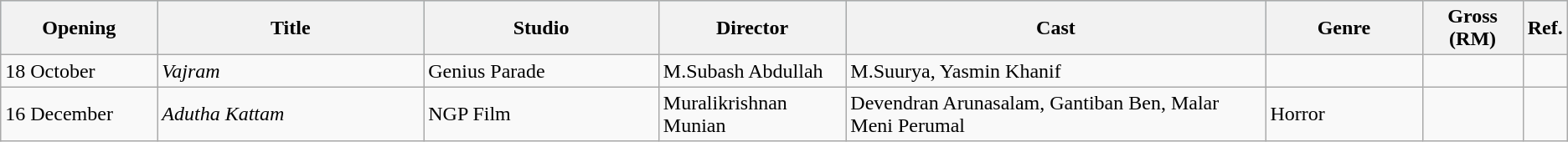<table class="wikitable">
<tr style="background:#b0e0e6; text-align:center;">
<th style="width:10%;">Opening</th>
<th style="width:17%;">Title</th>
<th style="width:15%;">Studio</th>
<th>Director</th>
<th>Cast</th>
<th style="width:10%;">Genre</th>
<th>Gross (RM)</th>
<th>Ref.</th>
</tr>
<tr>
<td>18 October</td>
<td><em>Vajram</em></td>
<td>Genius Parade</td>
<td>M.Subash Abdullah</td>
<td>M.Suurya, Yasmin Khanif</td>
<td></td>
<td></td>
<td></td>
</tr>
<tr>
<td>16 December</td>
<td><em>Adutha Kattam</em></td>
<td>NGP Film</td>
<td>Muralikrishnan Munian</td>
<td>Devendran Arunasalam, Gantiban Ben, Malar Meni Perumal</td>
<td>Horror</td>
<td></td>
<td></td>
</tr>
</table>
